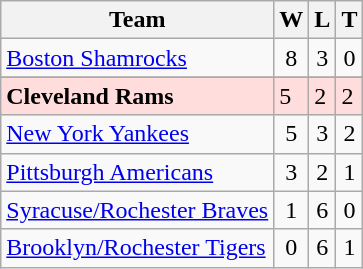<table class="wikitable">
<tr>
<th>Team</th>
<th>W</th>
<th>L</th>
<th>T</th>
</tr>
<tr align="center">
<td align="left"><a href='#'>Boston Shamrocks</a></td>
<td>8</td>
<td>3</td>
<td>0</td>
</tr>
<tr align="center">
</tr>
<tr style="background: #ffdddd;">
<td><strong>Cleveland Rams</strong></td>
<td>5</td>
<td>2</td>
<td>2</td>
</tr>
<tr align="center">
<td align="left"><a href='#'>New York Yankees</a></td>
<td>5</td>
<td>3</td>
<td>2</td>
</tr>
<tr align="center">
<td align="left"><a href='#'>Pittsburgh Americans</a></td>
<td>3</td>
<td>2</td>
<td>1</td>
</tr>
<tr align="center">
<td align="left"><a href='#'>Syracuse/Rochester Braves</a></td>
<td>1</td>
<td>6</td>
<td>0</td>
</tr>
<tr align="center">
<td align="left"><a href='#'>Brooklyn/Rochester Tigers</a></td>
<td>0</td>
<td>6</td>
<td>1</td>
</tr>
</table>
